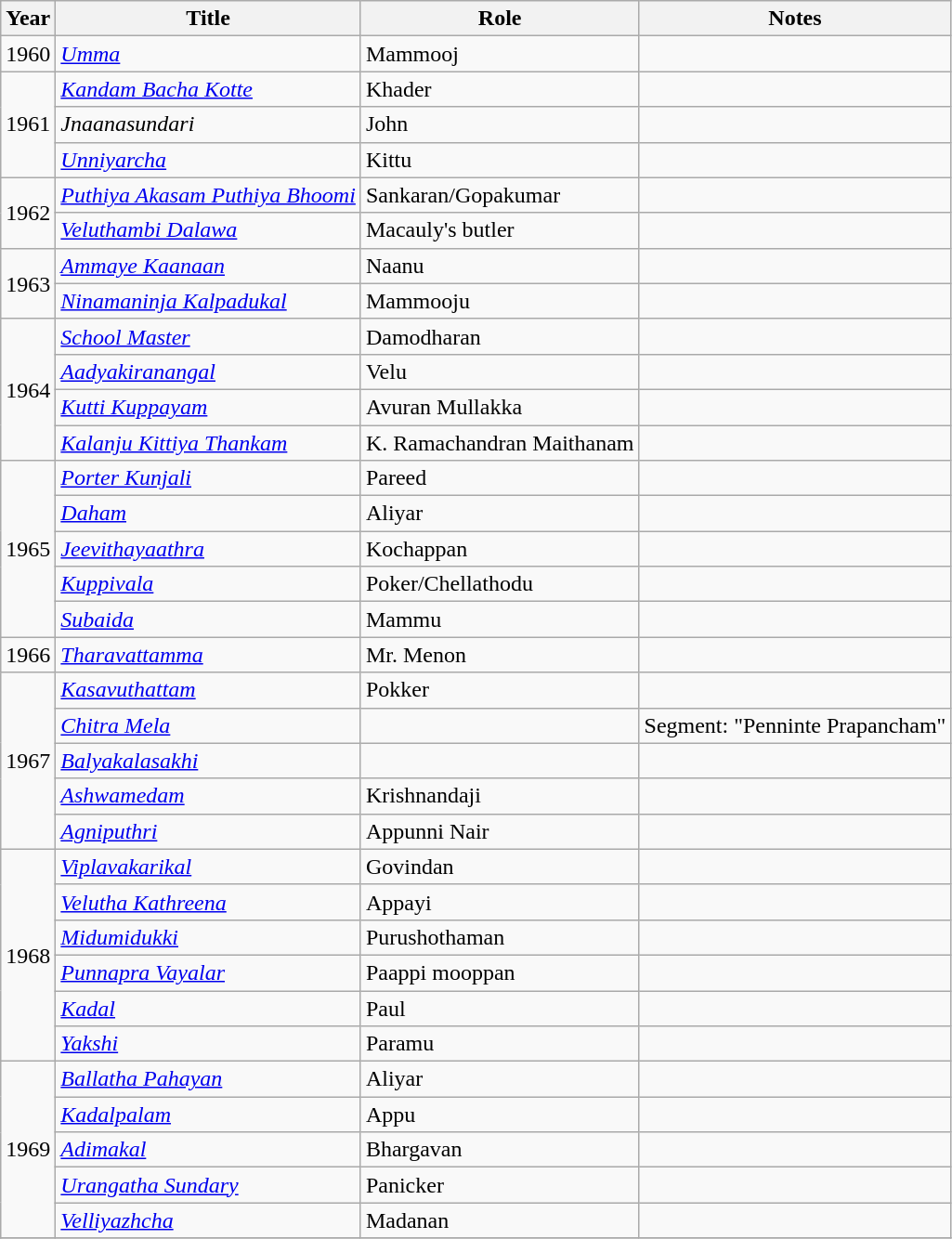<table class="wikitable sortable">
<tr>
<th>Year</th>
<th>Title</th>
<th>Role</th>
<th class="unsortable">Notes</th>
</tr>
<tr>
<td>1960</td>
<td><em><a href='#'>Umma</a></em></td>
<td>Mammooj</td>
<td></td>
</tr>
<tr>
<td rowspan=3>1961</td>
<td><em><a href='#'>Kandam Bacha Kotte</a></em></td>
<td>Khader</td>
<td></td>
</tr>
<tr>
<td><em>Jnaanasundari</em></td>
<td>John</td>
<td></td>
</tr>
<tr>
<td><em><a href='#'>Unniyarcha</a></em></td>
<td>Kittu</td>
<td></td>
</tr>
<tr>
<td rowspan=2>1962</td>
<td><em><a href='#'>Puthiya Akasam Puthiya Bhoomi</a></em></td>
<td>Sankaran/Gopakumar</td>
<td></td>
</tr>
<tr>
<td><em><a href='#'>Veluthambi Dalawa</a></em></td>
<td>Macauly's butler</td>
<td></td>
</tr>
<tr>
<td rowspan=2>1963</td>
<td><em><a href='#'>Ammaye Kaanaan</a></em></td>
<td>Naanu</td>
<td></td>
</tr>
<tr>
<td><em><a href='#'>Ninamaninja Kalpadukal</a></em></td>
<td>Mammooju</td>
<td></td>
</tr>
<tr>
<td rowspan=4>1964</td>
<td><em><a href='#'>School Master</a></em></td>
<td>Damodharan</td>
<td></td>
</tr>
<tr>
<td><em><a href='#'>Aadyakiranangal</a></em></td>
<td>Velu</td>
<td></td>
</tr>
<tr>
<td><em><a href='#'>Kutti Kuppayam</a></em></td>
<td>Avuran Mullakka</td>
<td></td>
</tr>
<tr>
<td><em><a href='#'>Kalanju Kittiya Thankam</a></em></td>
<td>K. Ramachandran Maithanam</td>
<td></td>
</tr>
<tr>
<td rowspan=5>1965</td>
<td><em><a href='#'>Porter Kunjali</a></em></td>
<td>Pareed</td>
<td></td>
</tr>
<tr>
<td><em><a href='#'>Daham</a></em></td>
<td>Aliyar</td>
<td></td>
</tr>
<tr>
<td><em><a href='#'>Jeevithayaathra</a></em></td>
<td>Kochappan</td>
<td></td>
</tr>
<tr>
<td><em><a href='#'>Kuppivala</a></em></td>
<td>Poker/Chellathodu</td>
<td></td>
</tr>
<tr>
<td><em><a href='#'>Subaida</a></em></td>
<td>Mammu</td>
<td></td>
</tr>
<tr>
<td>1966</td>
<td><em><a href='#'>Tharavattamma</a></em></td>
<td>Mr. Menon</td>
<td></td>
</tr>
<tr>
<td rowspan=5>1967</td>
<td><em><a href='#'>Kasavuthattam</a></em></td>
<td>Pokker</td>
<td></td>
</tr>
<tr>
<td><em><a href='#'>Chitra Mela</a></em></td>
<td></td>
<td>Segment: "Penninte Prapancham"</td>
</tr>
<tr>
<td><em><a href='#'>Balyakalasakhi</a></em></td>
<td></td>
<td></td>
</tr>
<tr>
<td><em><a href='#'>Ashwamedam</a></em></td>
<td>Krishnandaji</td>
<td></td>
</tr>
<tr>
<td><em><a href='#'>Agniputhri</a></em></td>
<td>Appunni Nair</td>
<td></td>
</tr>
<tr>
<td rowspan=6>1968</td>
<td><em><a href='#'>Viplavakarikal</a></em></td>
<td>Govindan</td>
<td></td>
</tr>
<tr>
<td><em><a href='#'>Velutha Kathreena</a></em></td>
<td>Appayi</td>
<td></td>
</tr>
<tr>
<td><em><a href='#'>Midumidukki</a></em></td>
<td>Purushothaman</td>
<td></td>
</tr>
<tr>
<td><em><a href='#'>Punnapra Vayalar</a></em></td>
<td>Paappi mooppan</td>
<td></td>
</tr>
<tr>
<td><em><a href='#'>Kadal</a></em></td>
<td>Paul</td>
<td></td>
</tr>
<tr>
<td><em><a href='#'>Yakshi</a></em></td>
<td>Paramu</td>
<td></td>
</tr>
<tr>
<td rowspan=5>1969</td>
<td><em><a href='#'>Ballatha Pahayan</a></em></td>
<td>Aliyar</td>
<td></td>
</tr>
<tr>
<td><em><a href='#'>Kadalpalam</a></em></td>
<td>Appu</td>
<td></td>
</tr>
<tr>
<td><em><a href='#'>Adimakal</a></em></td>
<td>Bhargavan</td>
<td></td>
</tr>
<tr>
<td><em><a href='#'>Urangatha Sundary</a></em></td>
<td>Panicker</td>
<td></td>
</tr>
<tr>
<td><em><a href='#'>Velliyazhcha</a></em></td>
<td>Madanan</td>
<td></td>
</tr>
<tr>
</tr>
</table>
